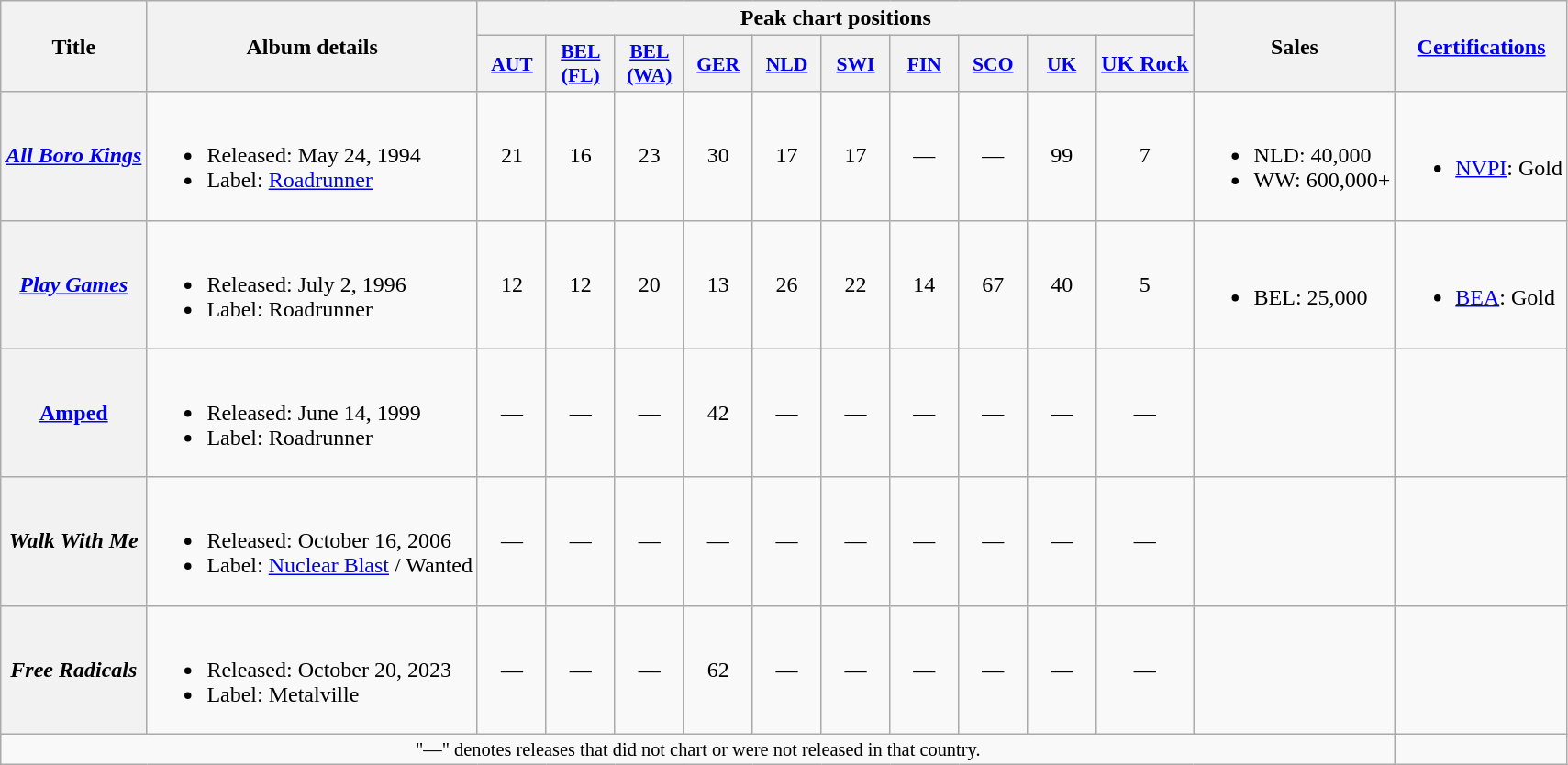<table class="wikitable plainrowheaders">
<tr>
<th rowspan="2" scope="col">Title</th>
<th rowspan="2" scope="col">Album details</th>
<th colspan="10" scope="col">Peak chart positions</th>
<th rowspan="2" scope="col">Sales</th>
<th rowspan="2" scope="col"><a href='#'>Certifications</a></th>
</tr>
<tr>
<th scope="col" style="width:3em;font-size:90%;"><a href='#'>AUT</a><br></th>
<th scope="col" style="width:3em;font-size:90%;"><a href='#'>BEL (FL)</a><br></th>
<th scope="col" style="width:3em;font-size:90%;"><a href='#'>BEL (WA)</a><br></th>
<th scope="col" style="width:3em;font-size:90%;"><a href='#'>GER</a><br></th>
<th scope="col" style="width:3em;font-size:90%;"><a href='#'>NLD</a><br></th>
<th scope="col" style="width:3em;font-size:90%;"><a href='#'>SWI</a><br></th>
<th scope="col" style="width:3em;font-size:90%;"><a href='#'>FIN</a><br></th>
<th scope="col" style="width:3em;font-size:90%;"><a href='#'>SCO</a><br></th>
<th scope="col" style="width:3em;font-size:90%;"><a href='#'>UK</a><br></th>
<th><a href='#'>UK Rock</a><br></th>
</tr>
<tr>
<th scope="row"><em><a href='#'>All Boro Kings</a></em></th>
<td><br><ul><li>Released: May 24, 1994</li><li>Label: <a href='#'>Roadrunner</a></li></ul></td>
<td align="center">21</td>
<td align="center">16</td>
<td align="center">23</td>
<td align="center">30</td>
<td align="center">17</td>
<td align="center">17</td>
<td align="center">—</td>
<td align="center">—</td>
<td align="center">99</td>
<td align="center">7</td>
<td><br><ul><li>NLD: 40,000</li><li>WW: 600,000+</li></ul></td>
<td><br><ul><li><a href='#'>NVPI</a>: Gold</li></ul></td>
</tr>
<tr>
<th scope="row"><em><a href='#'>Play Games</a></em></th>
<td><br><ul><li>Released: July 2, 1996</li><li>Label: Roadrunner</li></ul></td>
<td align="center">12</td>
<td align="center">12</td>
<td align="center">20</td>
<td align="center">13</td>
<td align="center">26</td>
<td align="center">22</td>
<td align="center">14</td>
<td align="center">67</td>
<td align="center">40</td>
<td align="center">5</td>
<td><br><ul><li>BEL: 25,000</li></ul></td>
<td><br><ul><li><a href='#'>BEA</a>: Gold</li></ul></td>
</tr>
<tr>
<th scope="row"><a href='#'>Amped</a></th>
<td><br><ul><li>Released: June 14, 1999</li><li>Label: Roadrunner</li></ul></td>
<td align="center">—</td>
<td align="center">—</td>
<td align="center">—</td>
<td align="center">42</td>
<td align="center">—</td>
<td align="center">—</td>
<td align="center">—</td>
<td align="center">—</td>
<td align="center">—</td>
<td align="center">—</td>
<td></td>
<td></td>
</tr>
<tr>
<th scope="row"><em>Walk With Me</em></th>
<td><br><ul><li>Released: October 16, 2006</li><li>Label: <a href='#'>Nuclear Blast</a> / Wanted</li></ul></td>
<td align="center">—</td>
<td align="center">—</td>
<td align="center">—</td>
<td align="center">—</td>
<td align="center">—</td>
<td align="center">—</td>
<td align="center">—</td>
<td align="center">—</td>
<td align="center">—</td>
<td align="center">—</td>
<td></td>
<td></td>
</tr>
<tr>
<th scope="row"><em>Free Radicals</em></th>
<td><br><ul><li>Released: October 20, 2023</li><li>Label: Metalville</li></ul></td>
<td align="center">—</td>
<td align="center">—</td>
<td align="center">—</td>
<td align="center">62</td>
<td align="center">—</td>
<td align="center">—</td>
<td align="center">—</td>
<td align="center">—</td>
<td align="center">—</td>
<td align="center">—</td>
<td></td>
<td></td>
</tr>
<tr>
<td colspan="13" align="center" style="font-size:85%">"—" denotes releases that did not chart or were not released in that country.</td>
</tr>
</table>
